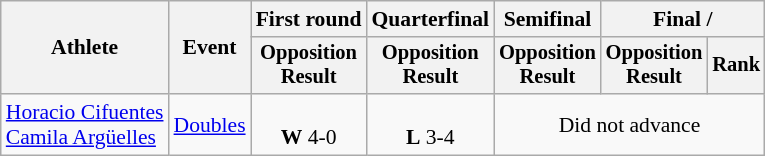<table class=wikitable style=font-size:90%;text-align:center>
<tr>
<th rowspan=2>Athlete</th>
<th rowspan=2>Event</th>
<th>First round</th>
<th>Quarterfinal</th>
<th>Semifinal</th>
<th colspan=2>Final / </th>
</tr>
<tr style=font-size:95%>
<th>Opposition<br>Result</th>
<th>Opposition<br>Result</th>
<th>Opposition<br>Result</th>
<th>Opposition<br>Result</th>
<th>Rank</th>
</tr>
<tr>
<td align=left><a href='#'>Horacio Cifuentes</a><br><a href='#'>Camila Argüelles</a></td>
<td align=left><a href='#'>Doubles</a></td>
<td><br><strong>W</strong> 4-0</td>
<td><br><strong>L</strong> 3-4</td>
<td colspan=3>Did not advance</td>
</tr>
</table>
